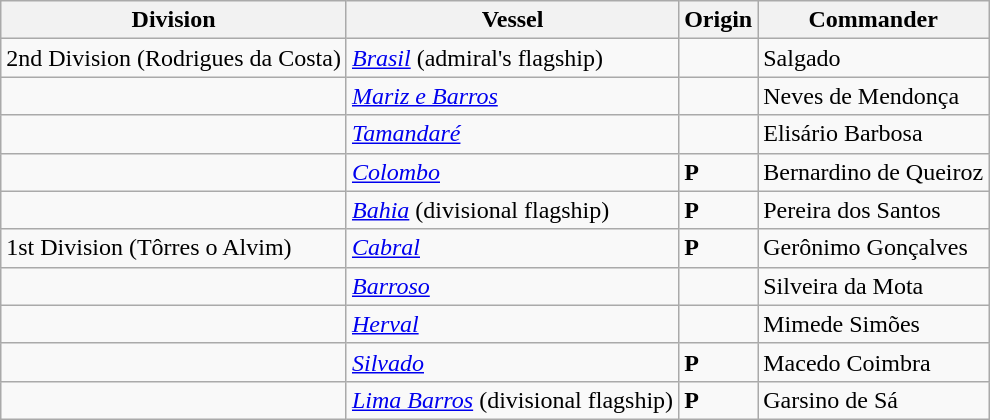<table class="wikitable">
<tr>
<th>Division</th>
<th>Vessel</th>
<th>Origin</th>
<th>Commander</th>
</tr>
<tr>
<td>2nd Division (Rodrigues da Costa)</td>
<td><a href='#'><em>Brasil</em></a> (admiral's flagship)</td>
<td></td>
<td>Salgado</td>
</tr>
<tr>
<td></td>
<td><em><a href='#'>Mariz e Barros</a></em></td>
<td></td>
<td>Neves de Mendonça</td>
</tr>
<tr>
<td></td>
<td><a href='#'><em>Tamandaré</em></a></td>
<td></td>
<td>Elisário Barbosa</td>
</tr>
<tr>
<td></td>
<td><em><a href='#'>Colombo</a></em></td>
<td><strong>P</strong></td>
<td>Bernardino de Queiroz</td>
</tr>
<tr>
<td></td>
<td><a href='#'><em>Bahia</em></a> (divisional flagship)</td>
<td><strong>P</strong></td>
<td>Pereira dos Santos</td>
</tr>
<tr>
<td>1st Division (Tôrres o Alvim)</td>
<td><em><a href='#'>Cabral</a></em></td>
<td><strong>P</strong></td>
<td>Gerônimo Gonçalves</td>
</tr>
<tr>
<td></td>
<td><a href='#'><em>Barroso</em></a></td>
<td></td>
<td>Silveira da Mota</td>
</tr>
<tr>
<td></td>
<td><em><a href='#'>Herval</a></em></td>
<td></td>
<td>Mimede Simões</td>
</tr>
<tr>
<td></td>
<td><a href='#'><em>Silvado</em></a></td>
<td><strong>P</strong></td>
<td>Macedo Coimbra</td>
</tr>
<tr>
<td></td>
<td><a href='#'><em>Lima Barros</em></a> (divisional flagship)</td>
<td><strong>P</strong></td>
<td>Garsino de Sá</td>
</tr>
</table>
